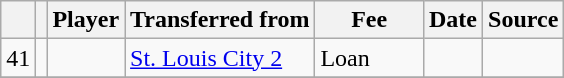<table class="wikitable plainrowheaders sortable">
<tr>
<th></th>
<th></th>
<th scope=col>Player</th>
<th>Transferred from</th>
<th !scope=col; style="width: 65px;">Fee</th>
<th scope=col>Date</th>
<th scope=col>Source</th>
</tr>
<tr>
<td align=center>41</td>
<td align=center></td>
<td></td>
<td> <a href='#'>St. Louis City 2</a></td>
<td>Loan</td>
<td></td>
<td></td>
</tr>
<tr>
</tr>
</table>
